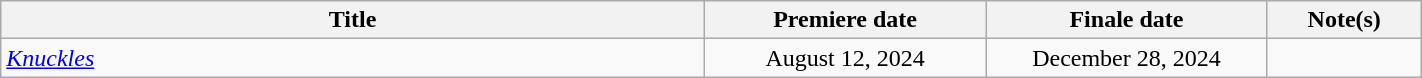<table class="wikitable plainrowheaders sortable" style="width:75%;text-align:center;">
<tr>
<th scope="col" style="width:25%;">Title</th>
<th scope="col" style="width:10%;">Premiere date</th>
<th scope="col" style="width:10%;">Finale date</th>
<th class="unsortable" style="width:5%;">Note(s)</th>
</tr>
<tr>
<td scope="row" style="text-align:left;"><em><a href='#'>Knuckles</a></em></td>
<td>August 12, 2024</td>
<td>December 28, 2024</td>
<td></td>
</tr>
</table>
